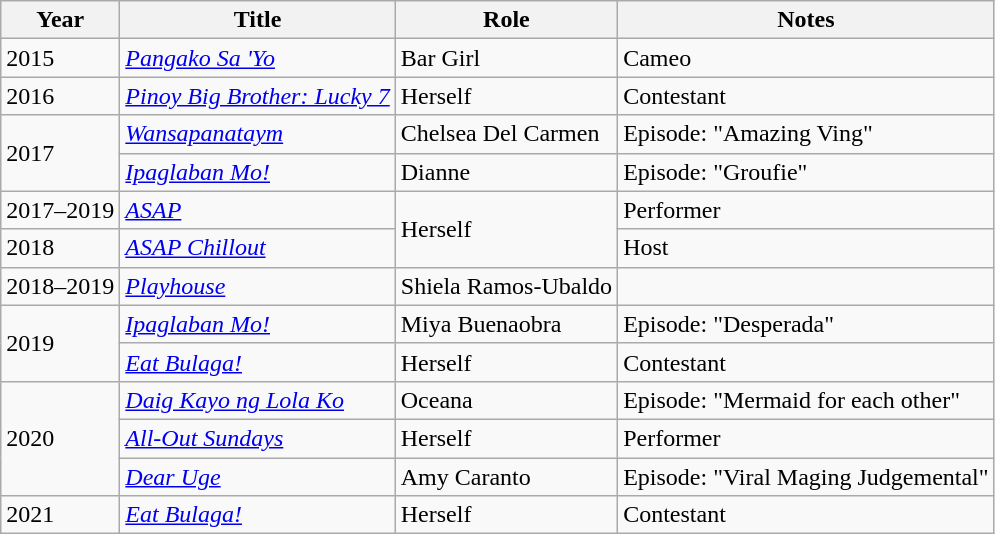<table class="wikitable sortable">
<tr>
<th>Year</th>
<th>Title</th>
<th>Role</th>
<th>Notes</th>
</tr>
<tr>
<td>2015</td>
<td><em><a href='#'>Pangako Sa 'Yo</a></em></td>
<td>Bar Girl</td>
<td>Cameo</td>
</tr>
<tr>
<td>2016</td>
<td><em><a href='#'>Pinoy Big Brother: Lucky 7</a></em></td>
<td>Herself</td>
<td>Contestant</td>
</tr>
<tr>
<td rowspan="2">2017</td>
<td><em><a href='#'>Wansapanataym</a></em></td>
<td>Chelsea Del Carmen</td>
<td>Episode: "Amazing Ving"</td>
</tr>
<tr>
<td><em><a href='#'>Ipaglaban Mo!</a></em></td>
<td>Dianne</td>
<td>Episode: "Groufie"</td>
</tr>
<tr>
<td>2017–2019</td>
<td><em><a href='#'>ASAP</a></em></td>
<td rowspan="2">Herself</td>
<td>Performer</td>
</tr>
<tr>
<td>2018</td>
<td><em><a href='#'>ASAP Chillout</a></em></td>
<td>Host</td>
</tr>
<tr>
<td>2018–2019</td>
<td><em><a href='#'>Playhouse</a></em></td>
<td>Shiela Ramos-Ubaldo</td>
<td></td>
</tr>
<tr>
<td rowspan="2">2019</td>
<td><em><a href='#'>Ipaglaban Mo!</a></em></td>
<td>Miya Buenaobra</td>
<td>Episode: "Desperada"</td>
</tr>
<tr>
<td><em><a href='#'>Eat Bulaga!</a></em></td>
<td>Herself</td>
<td>Contestant</td>
</tr>
<tr>
<td rowspan="3">2020</td>
<td><em><a href='#'>Daig Kayo ng Lola Ko</a></em></td>
<td>Oceana</td>
<td>Episode: "Mermaid for each other"</td>
</tr>
<tr>
<td><em><a href='#'>All-Out Sundays</a></em></td>
<td>Herself</td>
<td>Performer</td>
</tr>
<tr>
<td><em><a href='#'>Dear Uge</a></em></td>
<td>Amy Caranto</td>
<td>Episode: "Viral Maging Judgemental"</td>
</tr>
<tr>
<td>2021</td>
<td><em><a href='#'>Eat Bulaga!</a></em></td>
<td>Herself</td>
<td>Contestant</td>
</tr>
</table>
